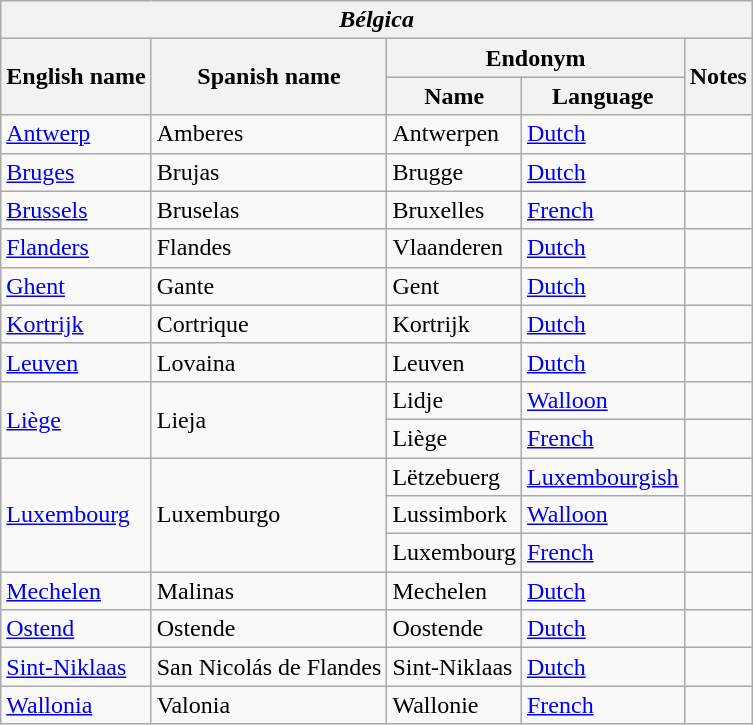<table class="wikitable sortable">
<tr>
<th colspan="5"> <em>Bélgica</em></th>
</tr>
<tr>
<th rowspan="2">English name</th>
<th rowspan="2">Spanish name</th>
<th colspan="2">Endonym</th>
<th rowspan="2">Notes</th>
</tr>
<tr>
<th>Name</th>
<th>Language</th>
</tr>
<tr>
<td><a href='#'>Antwerp</a></td>
<td>Amberes</td>
<td>Antwerpen</td>
<td><a href='#'>Dutch</a></td>
<td></td>
</tr>
<tr>
<td><a href='#'>Bruges</a></td>
<td>Brujas</td>
<td>Brugge</td>
<td><a href='#'>Dutch</a></td>
<td></td>
</tr>
<tr>
<td><a href='#'>Brussels</a></td>
<td>Bruselas</td>
<td>Bruxelles</td>
<td><a href='#'>French</a></td>
<td></td>
</tr>
<tr>
<td><a href='#'>Flanders</a></td>
<td>Flandes</td>
<td>Vlaanderen</td>
<td><a href='#'>Dutch</a></td>
<td></td>
</tr>
<tr>
<td><a href='#'>Ghent</a></td>
<td>Gante</td>
<td>Gent</td>
<td><a href='#'>Dutch</a></td>
<td></td>
</tr>
<tr>
<td><a href='#'>Kortrijk</a></td>
<td>Cortrique</td>
<td>Kortrijk</td>
<td><a href='#'>Dutch</a></td>
<td></td>
</tr>
<tr>
<td><a href='#'>Leuven</a></td>
<td>Lovaina</td>
<td>Leuven</td>
<td><a href='#'>Dutch</a></td>
<td></td>
</tr>
<tr>
<td rowspan="2"><a href='#'>Liège</a></td>
<td rowspan="2">Lieja</td>
<td>Lidje</td>
<td><a href='#'>Walloon</a></td>
<td></td>
</tr>
<tr>
<td>Liège</td>
<td><a href='#'>French</a></td>
<td></td>
</tr>
<tr>
<td rowspan="3"><a href='#'>Luxembourg</a></td>
<td rowspan="3">Luxemburgo</td>
<td>Lëtzebuerg</td>
<td><a href='#'>Luxembourgish</a></td>
<td></td>
</tr>
<tr>
<td>Lussimbork</td>
<td><a href='#'>Walloon</a></td>
<td></td>
</tr>
<tr>
<td>Luxembourg</td>
<td><a href='#'>French</a></td>
<td></td>
</tr>
<tr>
<td><a href='#'>Mechelen</a></td>
<td>Malinas</td>
<td>Mechelen</td>
<td><a href='#'>Dutch</a></td>
<td></td>
</tr>
<tr>
<td><a href='#'>Ostend</a></td>
<td>Ostende</td>
<td>Oostende</td>
<td><a href='#'>Dutch</a></td>
<td></td>
</tr>
<tr>
<td><a href='#'>Sint-Niklaas</a></td>
<td>San Nicolás de Flandes</td>
<td>Sint-Niklaas</td>
<td><a href='#'>Dutch</a></td>
<td></td>
</tr>
<tr>
<td><a href='#'>Wallonia</a></td>
<td>Valonia</td>
<td>Wallonie</td>
<td><a href='#'>French</a></td>
<td></td>
</tr>
</table>
